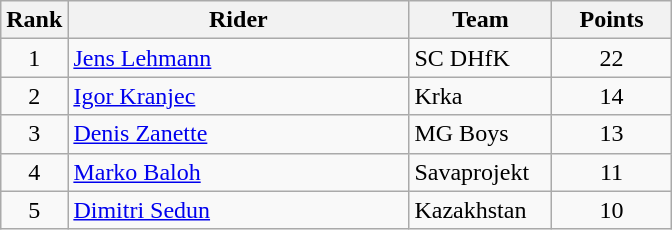<table class="wikitable">
<tr>
<th>Rank</th>
<th>Rider</th>
<th>Team</th>
<th>Points</th>
</tr>
<tr>
<td align=center>1</td>
<td width=220> <a href='#'>Jens Lehmann</a> </td>
<td width=88>SC DHfK</td>
<td width=72 align=center>22</td>
</tr>
<tr>
<td align=center>2</td>
<td> <a href='#'>Igor Kranjec</a></td>
<td>Krka</td>
<td align=center>14</td>
</tr>
<tr>
<td align=center>3</td>
<td> <a href='#'>Denis Zanette</a></td>
<td>MG Boys</td>
<td align=center>13</td>
</tr>
<tr>
<td align=center>4</td>
<td> <a href='#'>Marko Baloh</a></td>
<td>Savaprojekt</td>
<td align=center>11</td>
</tr>
<tr>
<td align=center>5</td>
<td> <a href='#'>Dimitri Sedun</a></td>
<td>Kazakhstan</td>
<td align=center>10</td>
</tr>
</table>
